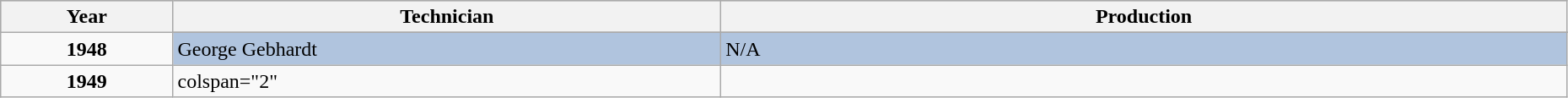<table class="wikitable" style="width:98%;">
<tr style="background:#bebebe;">
<th style="width:11%;">Year</th>
<th style="width:35%;">Technician</th>
<th style="width:54%;">Production</th>
</tr>
<tr>
<td rowspan="2" align="center"><strong>1948</strong><br></td>
</tr>
<tr style="background:#B0C4DE">
<td>George Gebhardt</td>
<td>N/A</td>
</tr>
<tr>
<td align="center"><strong>1949</strong><br></td>
<td>colspan="2" </td>
</tr>
</table>
